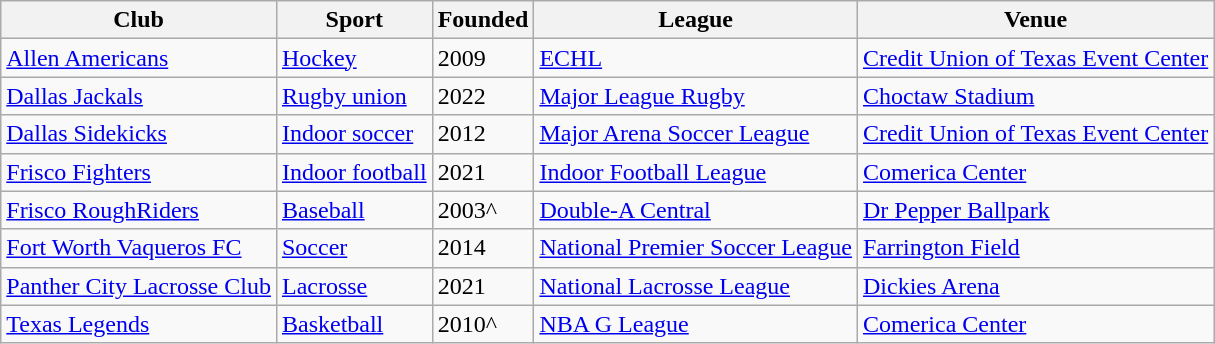<table class="wikitable">
<tr>
<th>Club</th>
<th>Sport</th>
<th>Founded</th>
<th>League</th>
<th>Venue</th>
</tr>
<tr>
<td><a href='#'>Allen Americans</a></td>
<td><a href='#'>Hockey</a></td>
<td>2009</td>
<td><a href='#'>ECHL</a></td>
<td><a href='#'>Credit Union of Texas Event Center</a></td>
</tr>
<tr>
<td><a href='#'>Dallas Jackals</a></td>
<td><a href='#'>Rugby union</a></td>
<td>2022</td>
<td><a href='#'>Major League Rugby</a></td>
<td><a href='#'>Choctaw Stadium</a></td>
</tr>
<tr>
<td><a href='#'>Dallas Sidekicks</a></td>
<td><a href='#'>Indoor soccer</a></td>
<td>2012</td>
<td><a href='#'>Major Arena Soccer League</a></td>
<td><a href='#'>Credit Union of Texas Event Center</a></td>
</tr>
<tr>
<td><a href='#'>Frisco Fighters</a></td>
<td><a href='#'>Indoor football</a></td>
<td>2021</td>
<td><a href='#'>Indoor Football League</a></td>
<td><a href='#'>Comerica Center</a></td>
</tr>
<tr>
<td><a href='#'>Frisco RoughRiders</a></td>
<td><a href='#'>Baseball</a></td>
<td>2003^</td>
<td><a href='#'>Double-A Central</a></td>
<td><a href='#'>Dr Pepper Ballpark</a></td>
</tr>
<tr>
<td><a href='#'>Fort Worth Vaqueros FC</a></td>
<td><a href='#'>Soccer</a></td>
<td>2014</td>
<td><a href='#'>National Premier Soccer League</a></td>
<td><a href='#'>Farrington Field</a></td>
</tr>
<tr>
<td><a href='#'>Panther City Lacrosse Club</a></td>
<td><a href='#'>Lacrosse</a></td>
<td>2021</td>
<td><a href='#'>National Lacrosse League</a></td>
<td><a href='#'>Dickies Arena</a></td>
</tr>
<tr>
<td><a href='#'>Texas Legends</a></td>
<td><a href='#'>Basketball</a></td>
<td>2010^</td>
<td><a href='#'>NBA G League</a></td>
<td><a href='#'>Comerica Center</a></td>
</tr>
</table>
